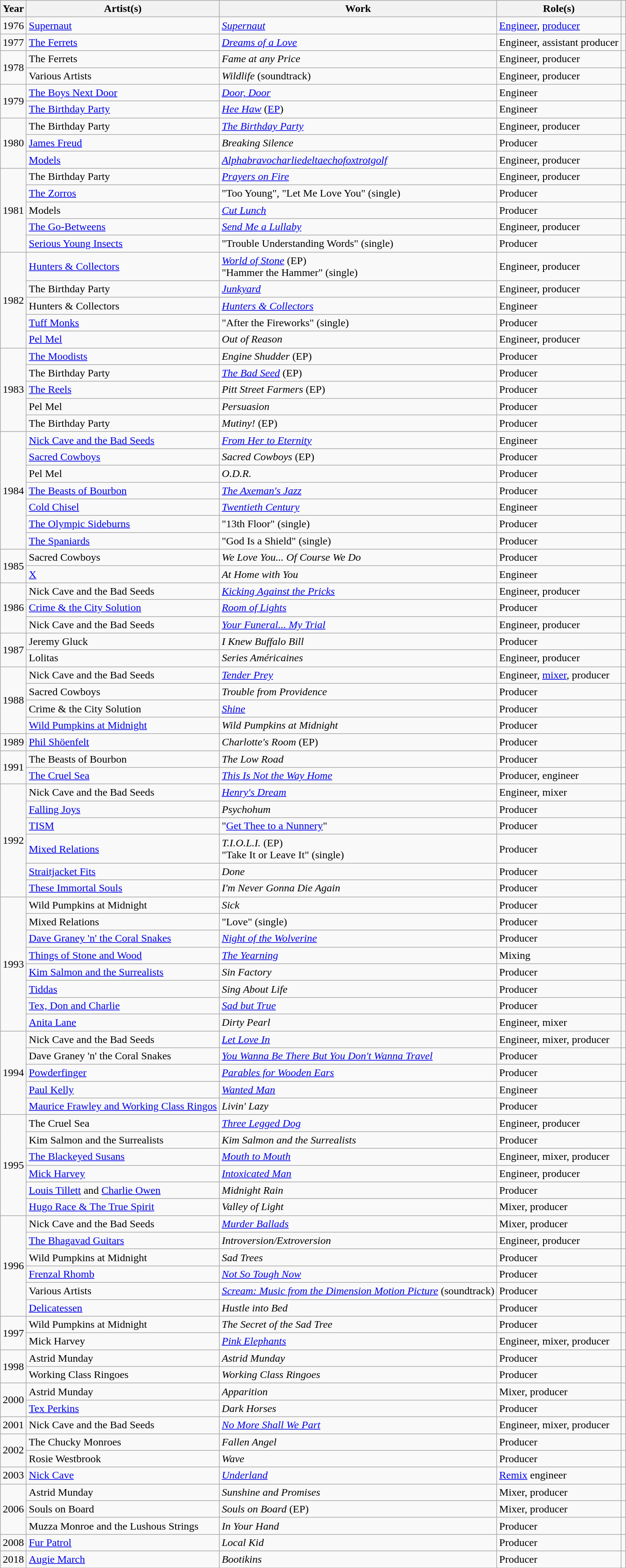<table class="wikitable">
<tr>
<th>Year</th>
<th>Artist(s)</th>
<th>Work</th>
<th>Role(s)</th>
<th></th>
</tr>
<tr>
<td>1976</td>
<td><a href='#'>Supernaut</a></td>
<td><em><a href='#'>Supernaut</a></em></td>
<td><a href='#'>Engineer</a>, <a href='#'>producer</a></td>
<td></td>
</tr>
<tr>
<td>1977</td>
<td><a href='#'>The Ferrets</a></td>
<td><em><a href='#'>Dreams of a Love</a></em></td>
<td>Engineer, assistant producer</td>
<td></td>
</tr>
<tr>
<td rowspan="2">1978</td>
<td>The Ferrets</td>
<td><em>Fame at any Price</em></td>
<td>Engineer, producer</td>
<td></td>
</tr>
<tr>
<td>Various Artists</td>
<td><em>Wildlife</em> (soundtrack)</td>
<td>Engineer, producer</td>
<td></td>
</tr>
<tr>
<td rowspan="2">1979</td>
<td><a href='#'>The Boys Next Door</a></td>
<td><em><a href='#'>Door, Door</a></em></td>
<td>Engineer</td>
<td></td>
</tr>
<tr>
<td><a href='#'>The Birthday Party</a></td>
<td><em><a href='#'>Hee Haw</a></em> (<a href='#'>EP</a>)</td>
<td>Engineer</td>
<td></td>
</tr>
<tr>
<td rowspan="3">1980</td>
<td>The Birthday Party</td>
<td><em><a href='#'>The Birthday Party</a></em></td>
<td>Engineer, producer</td>
<td></td>
</tr>
<tr>
<td><a href='#'>James Freud</a></td>
<td><em>Breaking Silence</em></td>
<td>Producer</td>
<td></td>
</tr>
<tr>
<td><a href='#'>Models</a></td>
<td><em><a href='#'>Alphabravocharliedeltaechofoxtrotgolf</a></em></td>
<td>Engineer, producer</td>
<td></td>
</tr>
<tr>
<td rowspan="5">1981</td>
<td>The Birthday Party</td>
<td><em><a href='#'>Prayers on Fire</a></em></td>
<td>Engineer, producer</td>
<td></td>
</tr>
<tr>
<td><a href='#'>The Zorros</a></td>
<td>"Too Young", "Let Me Love You" (single)</td>
<td>Producer</td>
<td></td>
</tr>
<tr>
<td>Models</td>
<td><em><a href='#'>Cut Lunch</a></em></td>
<td>Producer</td>
<td></td>
</tr>
<tr>
<td><a href='#'>The Go-Betweens</a></td>
<td><em><a href='#'>Send Me a Lullaby</a></em></td>
<td>Engineer, producer</td>
<td></td>
</tr>
<tr>
<td><a href='#'>Serious Young Insects</a></td>
<td>"Trouble Understanding Words" (single)</td>
<td>Producer</td>
<td></td>
</tr>
<tr>
<td rowspan="5">1982</td>
<td><a href='#'>Hunters & Collectors</a></td>
<td><em><a href='#'>World of Stone</a></em> (EP)<br>"Hammer the Hammer" (single)</td>
<td>Engineer, producer</td>
<td></td>
</tr>
<tr>
<td>The Birthday Party</td>
<td><em><a href='#'>Junkyard</a></em></td>
<td>Engineer, producer</td>
<td></td>
</tr>
<tr>
<td>Hunters & Collectors</td>
<td><em><a href='#'>Hunters & Collectors</a></em></td>
<td>Engineer</td>
<td></td>
</tr>
<tr>
<td><a href='#'>Tuff Monks</a></td>
<td>"After the Fireworks" (single)</td>
<td>Producer</td>
<td></td>
</tr>
<tr>
<td><a href='#'>Pel Mel</a></td>
<td><em>Out of Reason</em></td>
<td>Engineer, producer</td>
<td></td>
</tr>
<tr>
<td rowspan="5">1983</td>
<td><a href='#'>The Moodists</a></td>
<td><em>Engine Shudder</em> (EP)</td>
<td>Producer</td>
<td></td>
</tr>
<tr>
<td>The Birthday Party</td>
<td><em><a href='#'>The Bad Seed</a></em> (EP)</td>
<td>Producer</td>
<td></td>
</tr>
<tr>
<td><a href='#'>The Reels</a></td>
<td><em>Pitt Street Farmers</em> (EP)</td>
<td>Producer</td>
<td></td>
</tr>
<tr>
<td>Pel Mel</td>
<td><em>Persuasion</em></td>
<td>Producer</td>
<td></td>
</tr>
<tr>
<td>The Birthday Party</td>
<td><em>Mutiny!</em> (EP)</td>
<td>Producer</td>
<td></td>
</tr>
<tr>
<td rowspan="7">1984</td>
<td><a href='#'>Nick Cave and the Bad Seeds</a></td>
<td><em><a href='#'>From Her to Eternity</a></em></td>
<td>Engineer</td>
<td></td>
</tr>
<tr>
<td><a href='#'>Sacred Cowboys</a></td>
<td><em>Sacred Cowboys</em> (EP)</td>
<td>Producer</td>
<td></td>
</tr>
<tr>
<td>Pel Mel</td>
<td><em>O.D.R.</em></td>
<td>Producer</td>
<td></td>
</tr>
<tr>
<td><a href='#'>The Beasts of Bourbon</a></td>
<td><em><a href='#'>The Axeman's Jazz</a></em></td>
<td>Producer</td>
<td></td>
</tr>
<tr>
<td><a href='#'>Cold Chisel</a></td>
<td><em><a href='#'>Twentieth Century</a></em></td>
<td>Engineer</td>
<td></td>
</tr>
<tr>
<td><a href='#'>The Olympic Sideburns</a></td>
<td>"13th Floor" (single)</td>
<td>Producer</td>
<td></td>
</tr>
<tr>
<td><a href='#'>The Spaniards</a></td>
<td>"God Is a Shield" (single)</td>
<td>Producer</td>
<td></td>
</tr>
<tr>
<td rowspan="2">1985</td>
<td>Sacred Cowboys</td>
<td><em>We Love You... Of Course We Do</em></td>
<td>Producer</td>
<td></td>
</tr>
<tr>
<td><a href='#'>X</a></td>
<td><em>At Home with You</em></td>
<td>Engineer</td>
<td></td>
</tr>
<tr>
<td rowspan="3">1986</td>
<td>Nick Cave and the Bad Seeds</td>
<td><em><a href='#'>Kicking Against the Pricks</a></em></td>
<td>Engineer, producer</td>
<td></td>
</tr>
<tr>
<td><a href='#'>Crime & the City Solution</a></td>
<td><em><a href='#'>Room of Lights</a></em></td>
<td>Producer</td>
<td></td>
</tr>
<tr>
<td>Nick Cave and the Bad Seeds</td>
<td><em><a href='#'>Your Funeral... My Trial</a></em></td>
<td>Engineer, producer</td>
<td></td>
</tr>
<tr>
<td rowspan="2">1987</td>
<td>Jeremy Gluck</td>
<td><em>I Knew Buffalo Bill</em></td>
<td>Producer</td>
<td></td>
</tr>
<tr>
<td>Lolitas</td>
<td><em>Series Américaines</em></td>
<td>Engineer, producer</td>
<td></td>
</tr>
<tr>
<td rowspan="4">1988</td>
<td>Nick Cave and the Bad Seeds</td>
<td><em><a href='#'>Tender Prey</a></em></td>
<td>Engineer, <a href='#'>mixer</a>, producer</td>
<td></td>
</tr>
<tr>
<td>Sacred Cowboys</td>
<td><em>Trouble from Providence</em></td>
<td>Producer</td>
<td></td>
</tr>
<tr>
<td>Crime & the City Solution</td>
<td><em><a href='#'>Shine</a></em></td>
<td>Producer</td>
<td></td>
</tr>
<tr>
<td><a href='#'>Wild Pumpkins at Midnight</a></td>
<td><em>Wild Pumpkins at Midnight</em></td>
<td>Producer</td>
<td></td>
</tr>
<tr>
<td>1989</td>
<td><a href='#'>Phil Shöenfelt</a></td>
<td><em>Charlotte's Room</em> (EP)</td>
<td>Producer</td>
<td></td>
</tr>
<tr>
<td rowspan="2">1991</td>
<td>The Beasts of Bourbon</td>
<td><em>The Low Road</em></td>
<td>Producer</td>
<td></td>
</tr>
<tr>
<td><a href='#'>The Cruel Sea</a></td>
<td><em><a href='#'>This Is Not the Way Home</a></em></td>
<td>Producer, engineer</td>
<td></td>
</tr>
<tr>
<td rowspan="6">1992</td>
<td>Nick Cave and the Bad Seeds</td>
<td><em><a href='#'>Henry's Dream</a></em></td>
<td>Engineer, mixer</td>
<td></td>
</tr>
<tr>
<td><a href='#'>Falling Joys</a></td>
<td><em>Psychohum</em></td>
<td>Producer</td>
<td></td>
</tr>
<tr>
<td><a href='#'>TISM</a></td>
<td>"<a href='#'>Get Thee to a Nunnery</a>"</td>
<td>Producer</td>
<td></td>
</tr>
<tr>
<td><a href='#'>Mixed Relations</a></td>
<td><em>T.I.O.L.I.</em> (EP)<br>"Take It or Leave It" (single)</td>
<td>Producer</td>
<td></td>
</tr>
<tr>
<td><a href='#'>Straitjacket Fits</a></td>
<td><em>Done</em></td>
<td>Producer</td>
<td></td>
</tr>
<tr>
<td><a href='#'>These Immortal Souls</a></td>
<td><em>I'm Never Gonna Die Again</em></td>
<td>Producer</td>
<td></td>
</tr>
<tr>
<td rowspan="8">1993</td>
<td>Wild Pumpkins at Midnight</td>
<td><em>Sick</em></td>
<td>Producer</td>
<td></td>
</tr>
<tr>
<td>Mixed Relations</td>
<td>"Love" (single)</td>
<td>Producer</td>
<td></td>
</tr>
<tr>
<td><a href='#'>Dave Graney 'n' the Coral Snakes</a></td>
<td><em><a href='#'>Night of the Wolverine</a></em></td>
<td>Producer</td>
<td></td>
</tr>
<tr>
<td><a href='#'>Things of Stone and Wood</a></td>
<td><em><a href='#'>The Yearning</a></em></td>
<td>Mixing</td>
<td></td>
</tr>
<tr>
<td><a href='#'>Kim Salmon and the Surrealists</a></td>
<td><em>Sin Factory</em></td>
<td>Producer</td>
<td></td>
</tr>
<tr>
<td><a href='#'>Tiddas</a></td>
<td><em>Sing About Life</em></td>
<td>Producer</td>
<td></td>
</tr>
<tr>
<td><a href='#'>Tex, Don and Charlie</a></td>
<td><em><a href='#'>Sad but True</a></em></td>
<td>Producer</td>
<td></td>
</tr>
<tr>
<td><a href='#'>Anita Lane</a></td>
<td><em>Dirty Pearl</em></td>
<td>Engineer, mixer</td>
<td></td>
</tr>
<tr>
<td rowspan="5">1994</td>
<td>Nick Cave and the Bad Seeds</td>
<td><em><a href='#'>Let Love In</a></em></td>
<td>Engineer, mixer, producer</td>
<td></td>
</tr>
<tr>
<td>Dave Graney 'n' the Coral Snakes</td>
<td><em><a href='#'>You Wanna Be There But You Don't Wanna Travel</a></em></td>
<td>Producer</td>
<td></td>
</tr>
<tr>
<td><a href='#'>Powderfinger</a></td>
<td><em><a href='#'>Parables for Wooden Ears</a></em></td>
<td>Producer</td>
<td></td>
</tr>
<tr>
<td><a href='#'>Paul Kelly</a></td>
<td><em><a href='#'>Wanted Man</a></em></td>
<td>Engineer</td>
<td></td>
</tr>
<tr>
<td><a href='#'>Maurice Frawley and Working Class Ringos</a></td>
<td><em>Livin' Lazy</em></td>
<td>Producer</td>
<td></td>
</tr>
<tr>
<td rowspan="6">1995</td>
<td>The Cruel Sea</td>
<td><em><a href='#'>Three Legged Dog</a></em></td>
<td>Engineer, producer</td>
<td></td>
</tr>
<tr>
<td>Kim Salmon and the Surrealists</td>
<td><em>Kim Salmon and the Surrealists</em></td>
<td>Producer</td>
<td></td>
</tr>
<tr>
<td><a href='#'>The Blackeyed Susans</a></td>
<td><em><a href='#'>Mouth to Mouth</a></em></td>
<td>Engineer, mixer, producer</td>
<td></td>
</tr>
<tr>
<td><a href='#'>Mick Harvey</a></td>
<td><em><a href='#'>Intoxicated Man</a></em></td>
<td>Engineer, producer</td>
<td></td>
</tr>
<tr>
<td><a href='#'>Louis Tillett</a> and <a href='#'>Charlie Owen</a></td>
<td><em>Midnight Rain</em></td>
<td>Producer</td>
<td></td>
</tr>
<tr>
<td><a href='#'>Hugo Race & The True Spirit</a></td>
<td><em>Valley of Light</em></td>
<td>Mixer, producer</td>
<td></td>
</tr>
<tr>
<td rowspan="6">1996</td>
<td>Nick Cave and the Bad Seeds</td>
<td><em><a href='#'>Murder Ballads</a></em></td>
<td>Mixer, producer</td>
<td></td>
</tr>
<tr>
<td><a href='#'>The Bhagavad Guitars</a></td>
<td><em>Introversion/Extroversion</em></td>
<td>Engineer, producer</td>
<td></td>
</tr>
<tr>
<td>Wild Pumpkins at Midnight</td>
<td><em>Sad Trees</em></td>
<td>Producer</td>
<td></td>
</tr>
<tr>
<td><a href='#'>Frenzal Rhomb</a></td>
<td><em><a href='#'>Not So Tough Now</a></em></td>
<td>Producer</td>
<td></td>
</tr>
<tr>
<td>Various Artists</td>
<td><em><a href='#'>Scream: Music from the Dimension Motion Picture</a></em> (soundtrack)</td>
<td>Producer</td>
<td></td>
</tr>
<tr>
<td><a href='#'>Delicatessen</a></td>
<td><em>Hustle into Bed</em></td>
<td>Producer</td>
<td></td>
</tr>
<tr>
<td rowspan="2">1997</td>
<td>Wild Pumpkins at Midnight</td>
<td><em>The Secret of the Sad Tree</em></td>
<td>Producer</td>
<td></td>
</tr>
<tr>
<td>Mick Harvey</td>
<td><em><a href='#'>Pink Elephants</a></em></td>
<td>Engineer, mixer, producer</td>
<td></td>
</tr>
<tr>
<td rowspan="2">1998</td>
<td>Astrid Munday</td>
<td><em>Astrid Munday</em></td>
<td>Producer</td>
<td></td>
</tr>
<tr>
<td>Working Class Ringoes</td>
<td><em>Working Class Ringoes</em></td>
<td>Producer</td>
<td></td>
</tr>
<tr>
<td rowspan="2">2000</td>
<td>Astrid Munday</td>
<td><em>Apparition</em></td>
<td>Mixer, producer</td>
<td></td>
</tr>
<tr>
<td><a href='#'>Tex Perkins</a></td>
<td><em>Dark Horses</em></td>
<td>Producer</td>
<td></td>
</tr>
<tr>
<td>2001</td>
<td>Nick Cave and the Bad Seeds</td>
<td><em><a href='#'>No More Shall We Part</a></em></td>
<td>Engineer, mixer, producer</td>
<td></td>
</tr>
<tr>
<td rowspan="2">2002</td>
<td>The Chucky Monroes</td>
<td><em>Fallen Angel</em></td>
<td>Producer</td>
<td></td>
</tr>
<tr>
<td>Rosie Westbrook</td>
<td><em>Wave</em></td>
<td>Producer</td>
<td></td>
</tr>
<tr>
<td>2003</td>
<td><a href='#'>Nick Cave</a></td>
<td><em><a href='#'>Underland</a></em></td>
<td><a href='#'>Remix</a> engineer</td>
<td></td>
</tr>
<tr>
<td rowspan="3">2006</td>
<td>Astrid Munday</td>
<td><em>Sunshine and Promises</em></td>
<td>Mixer, producer</td>
<td></td>
</tr>
<tr>
<td>Souls on Board</td>
<td><em>Souls on Board</em> (EP)</td>
<td>Mixer, producer</td>
<td></td>
</tr>
<tr>
<td>Muzza Monroe and the Lushous Strings</td>
<td><em>In Your Hand</em></td>
<td>Producer</td>
<td></td>
</tr>
<tr>
<td>2008</td>
<td><a href='#'>Fur Patrol</a></td>
<td><em>Local Kid</em></td>
<td>Producer</td>
<td></td>
</tr>
<tr>
<td>2018</td>
<td><a href='#'>Augie March</a></td>
<td><em>Bootikins</em></td>
<td>Producer</td>
<td></td>
</tr>
<tr>
</tr>
</table>
